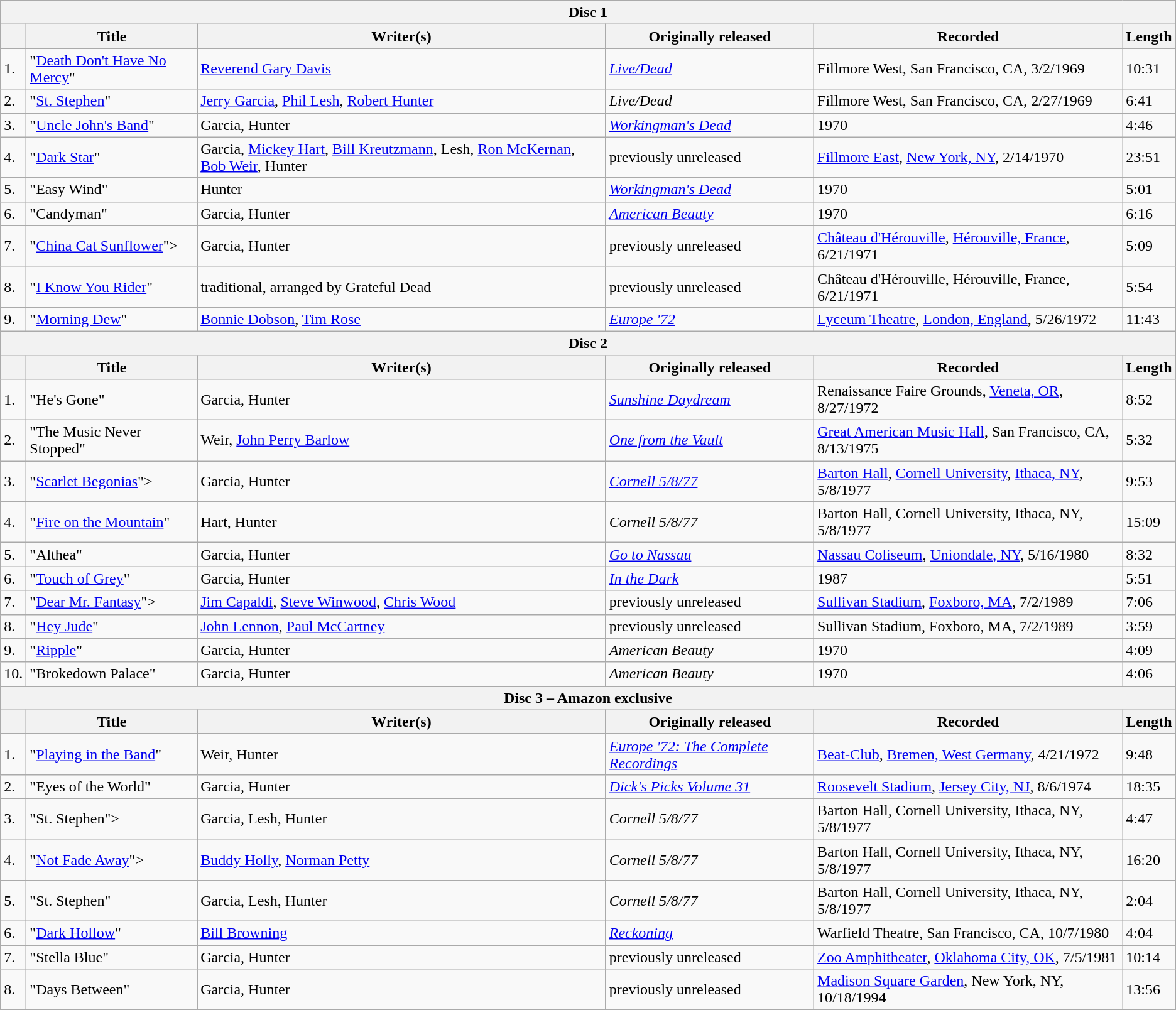<table class="wikitable">
<tr>
<th colspan=6>Disc 1</th>
</tr>
<tr>
<th></th>
<th>Title</th>
<th>Writer(s)</th>
<th>Originally released</th>
<th>Recorded</th>
<th>Length</th>
</tr>
<tr>
<td>1.</td>
<td>"<a href='#'>Death Don't Have No Mercy</a>"</td>
<td><a href='#'>Reverend Gary Davis</a></td>
<td><em><a href='#'>Live/Dead</a></em></td>
<td>Fillmore West, San Francisco, CA, 3/2/1969</td>
<td>10:31</td>
</tr>
<tr>
<td>2.</td>
<td>"<a href='#'>St. Stephen</a>"</td>
<td><a href='#'>Jerry Garcia</a>, <a href='#'>Phil Lesh</a>, <a href='#'>Robert Hunter</a></td>
<td><em>Live/Dead</em></td>
<td>Fillmore West, San Francisco, CA, 2/27/1969</td>
<td>6:41</td>
</tr>
<tr>
<td>3.</td>
<td>"<a href='#'>Uncle John's Band</a>"</td>
<td>Garcia, Hunter</td>
<td><em><a href='#'>Workingman's Dead</a></em></td>
<td>1970</td>
<td>4:46</td>
</tr>
<tr>
<td>4.</td>
<td>"<a href='#'>Dark Star</a>"</td>
<td>Garcia, <a href='#'>Mickey Hart</a>, <a href='#'>Bill Kreutzmann</a>, Lesh, <a href='#'>Ron McKernan</a>, <a href='#'>Bob Weir</a>, Hunter</td>
<td>previously unreleased</td>
<td><a href='#'>Fillmore East</a>, <a href='#'>New York, NY</a>, 2/14/1970</td>
<td>23:51</td>
</tr>
<tr>
<td>5.</td>
<td>"Easy Wind"</td>
<td>Hunter</td>
<td><em><a href='#'>Workingman's Dead</a></em></td>
<td>1970</td>
<td>5:01</td>
</tr>
<tr>
<td>6.</td>
<td>"Candyman"</td>
<td>Garcia, Hunter</td>
<td><em><a href='#'>American Beauty</a></em></td>
<td>1970</td>
<td>6:16</td>
</tr>
<tr>
<td>7.</td>
<td>"<a href='#'>China Cat Sunflower</a>"></td>
<td>Garcia, Hunter</td>
<td>previously unreleased</td>
<td><a href='#'>Château d'Hérouville</a>, <a href='#'>Hérouville, France</a>, 6/21/1971</td>
<td>5:09</td>
</tr>
<tr>
<td>8.</td>
<td>"<a href='#'>I Know You Rider</a>"</td>
<td>traditional, arranged by Grateful Dead</td>
<td>previously unreleased</td>
<td>Château d'Hérouville, Hérouville, France, 6/21/1971</td>
<td>5:54</td>
</tr>
<tr>
<td>9.</td>
<td>"<a href='#'>Morning Dew</a>"</td>
<td><a href='#'>Bonnie Dobson</a>, <a href='#'>Tim Rose</a></td>
<td><em><a href='#'>Europe '72</a></em></td>
<td><a href='#'>Lyceum Theatre</a>, <a href='#'>London, England</a>, 5/26/1972</td>
<td>11:43</td>
</tr>
<tr>
<th colspan=6>Disc 2</th>
</tr>
<tr>
<th></th>
<th>Title</th>
<th>Writer(s)</th>
<th>Originally released</th>
<th>Recorded</th>
<th>Length</th>
</tr>
<tr>
<td>1.</td>
<td>"He's Gone"</td>
<td>Garcia, Hunter</td>
<td><em><a href='#'>Sunshine Daydream</a></em></td>
<td>Renaissance Faire Grounds, <a href='#'>Veneta, OR</a>, 8/27/1972</td>
<td>8:52</td>
</tr>
<tr>
<td>2.</td>
<td>"The Music Never Stopped"</td>
<td>Weir, <a href='#'>John Perry Barlow</a></td>
<td><em><a href='#'>One from the Vault</a></em></td>
<td><a href='#'>Great American Music Hall</a>, San Francisco, CA, 8/13/1975</td>
<td>5:32</td>
</tr>
<tr>
<td>3.</td>
<td>"<a href='#'>Scarlet Begonias</a>"></td>
<td>Garcia, Hunter</td>
<td><em><a href='#'>Cornell 5/8/77</a></em></td>
<td><a href='#'>Barton Hall</a>, <a href='#'>Cornell University</a>, <a href='#'>Ithaca, NY</a>, 5/8/1977</td>
<td>9:53</td>
</tr>
<tr>
<td>4.</td>
<td>"<a href='#'>Fire on the Mountain</a>"</td>
<td>Hart, Hunter</td>
<td><em>Cornell 5/8/77</em></td>
<td>Barton Hall, Cornell University, Ithaca, NY, 5/8/1977</td>
<td>15:09</td>
</tr>
<tr>
<td>5.</td>
<td>"Althea"</td>
<td>Garcia, Hunter</td>
<td><em><a href='#'>Go to Nassau</a></em></td>
<td><a href='#'>Nassau Coliseum</a>, <a href='#'>Uniondale, NY</a>, 5/16/1980</td>
<td>8:32</td>
</tr>
<tr>
<td>6.</td>
<td>"<a href='#'>Touch of Grey</a>"</td>
<td>Garcia, Hunter</td>
<td><em><a href='#'>In the Dark</a></em></td>
<td>1987</td>
<td>5:51</td>
</tr>
<tr>
<td>7.</td>
<td>"<a href='#'>Dear Mr. Fantasy</a>"></td>
<td><a href='#'>Jim Capaldi</a>, <a href='#'>Steve Winwood</a>, <a href='#'>Chris Wood</a></td>
<td>previously unreleased</td>
<td><a href='#'>Sullivan Stadium</a>, <a href='#'>Foxboro, MA</a>, 7/2/1989</td>
<td>7:06</td>
</tr>
<tr>
<td>8.</td>
<td>"<a href='#'>Hey Jude</a>"</td>
<td><a href='#'>John Lennon</a>, <a href='#'>Paul McCartney</a></td>
<td>previously unreleased</td>
<td>Sullivan Stadium, Foxboro, MA, 7/2/1989</td>
<td>3:59</td>
</tr>
<tr>
<td>9.</td>
<td>"<a href='#'>Ripple</a>"</td>
<td>Garcia, Hunter</td>
<td><em>American Beauty</em></td>
<td>1970</td>
<td>4:09</td>
</tr>
<tr>
<td>10.</td>
<td>"Brokedown Palace"</td>
<td>Garcia, Hunter</td>
<td><em>American Beauty</em></td>
<td>1970</td>
<td>4:06</td>
</tr>
<tr>
<th colspan=6>Disc 3 – Amazon exclusive</th>
</tr>
<tr>
<th></th>
<th>Title</th>
<th>Writer(s)</th>
<th>Originally released</th>
<th>Recorded</th>
<th>Length</th>
</tr>
<tr>
<td>1.</td>
<td>"<a href='#'>Playing in the Band</a>"</td>
<td>Weir, Hunter</td>
<td><em><a href='#'>Europe '72: The Complete Recordings</a></em></td>
<td><a href='#'>Beat-Club</a>, <a href='#'>Bremen, West Germany</a>, 4/21/1972</td>
<td>9:48</td>
</tr>
<tr>
<td>2.</td>
<td>"Eyes of the World"</td>
<td>Garcia, Hunter</td>
<td><em><a href='#'>Dick's Picks Volume 31</a></em></td>
<td><a href='#'>Roosevelt Stadium</a>, <a href='#'>Jersey City, NJ</a>, 8/6/1974</td>
<td>18:35</td>
</tr>
<tr>
<td>3.</td>
<td>"St. Stephen"></td>
<td>Garcia, Lesh, Hunter</td>
<td><em>Cornell 5/8/77</em></td>
<td>Barton Hall, Cornell University, Ithaca, NY, 5/8/1977</td>
<td>4:47</td>
</tr>
<tr>
<td>4.</td>
<td>"<a href='#'>Not Fade Away</a>"></td>
<td><a href='#'>Buddy Holly</a>, <a href='#'>Norman Petty</a></td>
<td><em>Cornell 5/8/77</em></td>
<td>Barton Hall, Cornell University, Ithaca, NY, 5/8/1977</td>
<td>16:20</td>
</tr>
<tr>
<td>5.</td>
<td>"St. Stephen"</td>
<td>Garcia, Lesh, Hunter</td>
<td><em>Cornell 5/8/77</em></td>
<td>Barton Hall, Cornell University, Ithaca, NY, 5/8/1977</td>
<td>2:04</td>
</tr>
<tr>
<td>6.</td>
<td>"<a href='#'>Dark Hollow</a>"</td>
<td><a href='#'>Bill Browning</a></td>
<td><em><a href='#'>Reckoning</a></em></td>
<td>Warfield Theatre, San Francisco, CA, 10/7/1980</td>
<td>4:04</td>
</tr>
<tr>
<td>7.</td>
<td>"Stella Blue"</td>
<td>Garcia, Hunter</td>
<td>previously unreleased</td>
<td><a href='#'>Zoo Amphitheater</a>, <a href='#'>Oklahoma City, OK</a>, 7/5/1981</td>
<td>10:14</td>
</tr>
<tr>
<td>8.</td>
<td>"Days Between"</td>
<td>Garcia, Hunter</td>
<td>previously unreleased</td>
<td><a href='#'>Madison Square Garden</a>, New York, NY, 10/18/1994</td>
<td>13:56</td>
</tr>
</table>
